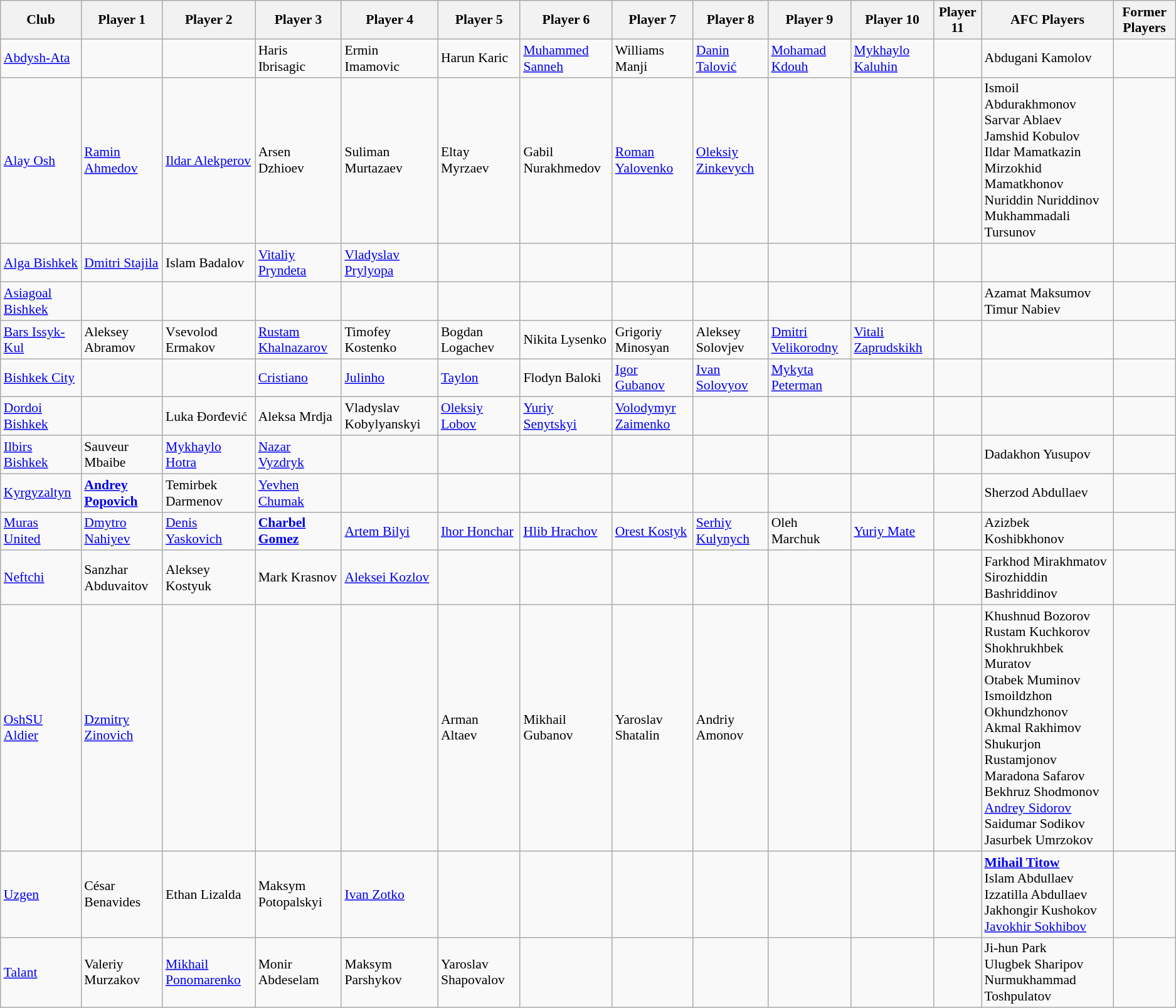<table class="wikitable" style="font-size:90%;">
<tr>
<th>Club</th>
<th>Player 1</th>
<th>Player 2</th>
<th>Player 3</th>
<th>Player 4</th>
<th>Player 5</th>
<th>Player 6</th>
<th>Player 7</th>
<th>Player 8</th>
<th>Player 9</th>
<th>Player 10</th>
<th>Player 11</th>
<th>AFC Players</th>
<th>Former Players</th>
</tr>
<tr>
<td><a href='#'>Abdysh-Ata</a></td>
<td> </td>
<td> </td>
<td> Haris Ibrisagic</td>
<td> Ermin Imamovic</td>
<td> Harun Karic</td>
<td> <a href='#'>Muhammed Sanneh</a></td>
<td> Williams Manji</td>
<td> <a href='#'>Danin Talović</a></td>
<td> <a href='#'>Mohamad Kdouh</a></td>
<td> <a href='#'>Mykhaylo Kaluhin</a></td>
<td></td>
<td> Abdugani Kamolov</td>
<td></td>
</tr>
<tr>
<td><a href='#'>Alay Osh</a></td>
<td> <a href='#'>Ramin Ahmedov</a></td>
<td> <a href='#'>Ildar Alekperov</a></td>
<td> Arsen Dzhioev</td>
<td> Suliman Murtazaev</td>
<td> Eltay Myrzaev</td>
<td> Gabil Nurakhmedov</td>
<td> <a href='#'>Roman Yalovenko</a></td>
<td> <a href='#'>Oleksiy Zinkevych</a></td>
<td></td>
<td></td>
<td></td>
<td> Ismoil Abdurakhmonov <br>  Sarvar Ablaev <br>  Jamshid Kobulov <br>  Ildar Mamatkazin <br>  Mirzokhid Mamatkhonov <br>  Nuriddin Nuriddinov <br>  Mukhammadali Tursunov</td>
<td></td>
</tr>
<tr>
<td><a href='#'>Alga Bishkek</a></td>
<td> <a href='#'>Dmitri Stajila</a></td>
<td> Islam Badalov</td>
<td> <a href='#'>Vitaliy Pryndeta</a></td>
<td> <a href='#'>Vladyslav Prylyopa</a></td>
<td></td>
<td></td>
<td></td>
<td></td>
<td></td>
<td></td>
<td></td>
<td></td>
<td></td>
</tr>
<tr>
<td><a href='#'>Asiagoal Bishkek</a></td>
<td></td>
<td></td>
<td></td>
<td></td>
<td></td>
<td></td>
<td></td>
<td></td>
<td></td>
<td></td>
<td></td>
<td> Azamat Maksumov <br>  Timur Nabiev</td>
<td></td>
</tr>
<tr>
<td><a href='#'>Bars Issyk-Kul</a></td>
<td> Aleksey Abramov</td>
<td> Vsevolod Ermakov</td>
<td> <a href='#'>Rustam Khalnazarov</a></td>
<td> Timofey Kostenko</td>
<td> Bogdan Logachev</td>
<td> Nikita Lysenko</td>
<td> Grigoriy Minosyan</td>
<td> Aleksey Solovjev</td>
<td> <a href='#'>Dmitri Velikorodny</a></td>
<td> <a href='#'>Vitali Zaprudskikh</a></td>
<td></td>
<td></td>
<td></td>
</tr>
<tr>
<td><a href='#'>Bishkek City</a></td>
<td> </td>
<td> </td>
<td> <a href='#'>Cristiano</a></td>
<td> <a href='#'>Julinho</a></td>
<td> <a href='#'>Taylon</a></td>
<td> Flodyn Baloki</td>
<td> <a href='#'>Igor Gubanov</a></td>
<td> <a href='#'>Ivan Solovyov</a></td>
<td> <a href='#'>Mykyta Peterman</a></td>
<td></td>
<td></td>
<td></td>
<td></td>
</tr>
<tr>
<td><a href='#'>Dordoi Bishkek</a></td>
<td> </td>
<td> Luka Đorđević</td>
<td> Aleksa Mrdja</td>
<td> Vladyslav Kobylyanskyi</td>
<td> <a href='#'>Oleksiy Lobov</a></td>
<td> <a href='#'>Yuriy Senytskyi</a></td>
<td> <a href='#'>Volodymyr Zaimenko</a></td>
<td></td>
<td></td>
<td></td>
<td></td>
<td></td>
<td></td>
</tr>
<tr>
<td><a href='#'>Ilbirs Bishkek</a></td>
<td> Sauveur Mbaibe</td>
<td> <a href='#'>Mykhaylo Hotra</a></td>
<td> <a href='#'>Nazar Vyzdryk</a></td>
<td></td>
<td></td>
<td></td>
<td></td>
<td></td>
<td></td>
<td></td>
<td></td>
<td> Dadakhon Yusupov</td>
<td></td>
</tr>
<tr>
<td><a href='#'>Kyrgyzaltyn</a></td>
<td> <strong><a href='#'>Andrey Popovich</a></strong></td>
<td> Temirbek Darmenov</td>
<td> <a href='#'>Yevhen Chumak</a></td>
<td></td>
<td></td>
<td></td>
<td></td>
<td></td>
<td></td>
<td></td>
<td></td>
<td> Sherzod Abdullaev</td>
<td></td>
</tr>
<tr>
<td><a href='#'>Muras United</a></td>
<td> <a href='#'>Dmytro Nahiyev</a></td>
<td> <a href='#'>Denis Yaskovich</a></td>
<td> <strong><a href='#'>Charbel Gomez</a></strong></td>
<td> <a href='#'>Artem Bilyi</a></td>
<td> <a href='#'>Ihor Honchar</a></td>
<td> <a href='#'>Hlib Hrachov</a></td>
<td> <a href='#'>Orest Kostyk</a></td>
<td> <a href='#'>Serhiy Kulynych</a></td>
<td> Oleh Marchuk</td>
<td> <a href='#'>Yuriy Mate</a></td>
<td></td>
<td> Azizbek Koshibkhonov</td>
<td></td>
</tr>
<tr>
<td><a href='#'>Neftchi</a></td>
<td> Sanzhar Abduvaitov</td>
<td> Aleksey Kostyuk</td>
<td> Mark Krasnov</td>
<td> <a href='#'>Aleksei Kozlov</a></td>
<td></td>
<td></td>
<td></td>
<td></td>
<td></td>
<td></td>
<td></td>
<td> Farkhod Mirakhmatov <br>  Sirozhiddin Bashriddinov</td>
<td></td>
</tr>
<tr>
<td><a href='#'>OshSU Aldier</a></td>
<td> <a href='#'>Dzmitry Zinovich</a></td>
<td> </td>
<td> </td>
<td> </td>
<td> Arman Altaev</td>
<td> Mikhail Gubanov</td>
<td> Yaroslav Shatalin</td>
<td> Andriy Amonov</td>
<td></td>
<td></td>
<td></td>
<td> Khushnud Bozorov <br>  Rustam Kuchkorov <br>  Shokhrukhbek Muratov <br>  Otabek Muminov <br>  Ismoildzhon Okhundzhonov <br>  Akmal Rakhimov <br>  Shukurjon Rustamjonov <br>  Maradona Safarov <br>  Bekhruz Shodmonov <br>  <a href='#'>Andrey Sidorov</a> <br>  Saidumar Sodikov <br>  Jasurbek Umrzokov</td>
<td></td>
</tr>
<tr>
<td><a href='#'>Uzgen</a></td>
<td> César Benavides</td>
<td> Ethan Lizalda</td>
<td> Maksym Potopalskyi</td>
<td> <a href='#'>Ivan Zotko</a></td>
<td></td>
<td></td>
<td></td>
<td></td>
<td></td>
<td></td>
<td></td>
<td> <strong><a href='#'>Mihail Titow</a></strong> <br>  Islam Abdullaev <br>  Izzatilla Abdullaev <br>  Jakhongir Kushokov <br>  <a href='#'>Javokhir Sokhibov</a></td>
<td></td>
</tr>
<tr>
<td><a href='#'>Talant</a></td>
<td> Valeriy Murzakov</td>
<td> <a href='#'>Mikhail Ponomarenko</a></td>
<td> Monir Abdeselam</td>
<td> Maksym Parshykov</td>
<td> Yaroslav Shapovalov</td>
<td></td>
<td></td>
<td></td>
<td></td>
<td></td>
<td></td>
<td> Ji-hun Park <br>  Ulugbek Sharipov <br>  Nurmukhammad Toshpulatov</td>
<td></td>
</tr>
</table>
